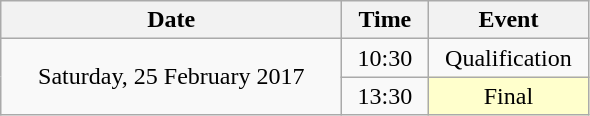<table class = "wikitable" style="text-align:center;">
<tr>
<th width=220>Date</th>
<th width=50>Time</th>
<th width=100>Event</th>
</tr>
<tr>
<td rowspan=2>Saturday, 25 February 2017</td>
<td>10:30</td>
<td>Qualification</td>
</tr>
<tr>
<td>13:30</td>
<td bgcolor=ffffcc>Final</td>
</tr>
</table>
